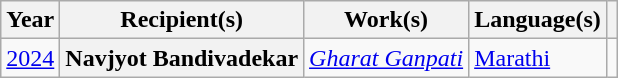<table class="wikitable plainrowheaders sortable">
<tr>
<th scope="col">Year</th>
<th scope="col">Recipient(s)</th>
<th scope="col">Work(s)</th>
<th scope="col">Language(s)</th>
<th scope="col" class="unsortable" style="text-align:center;"></th>
</tr>
<tr>
<td><a href='#'>2024<br></a></td>
<th scope="row">Navjyot Bandivadekar</th>
<td><em><a href='#'>Gharat Ganpati</a></em></td>
<td><a href='#'>Marathi</a></td>
<td></td>
</tr>
</table>
